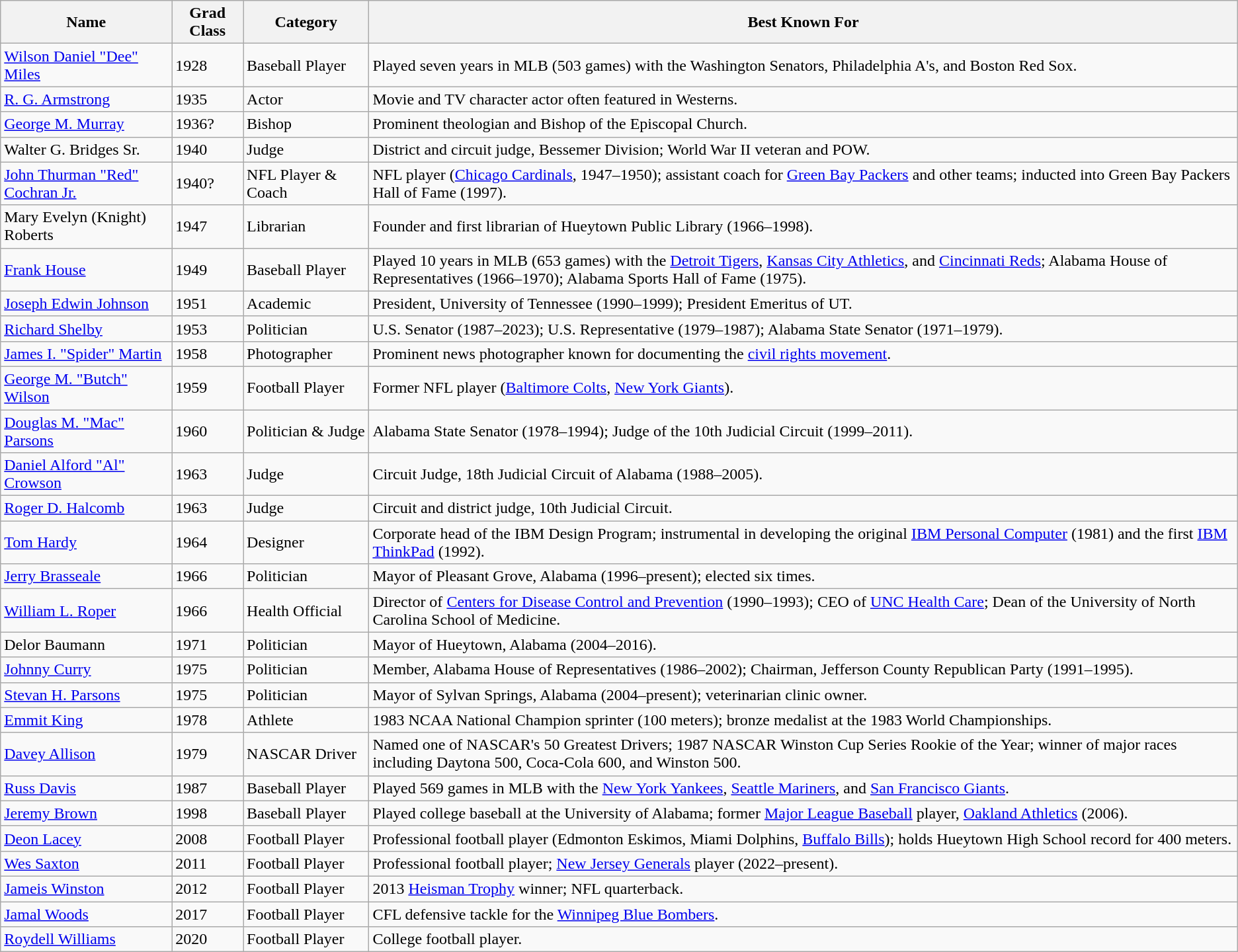<table class="wikitable sortable plainrowheaders">
<tr>
<th scope="col">Name</th>
<th scope="col">Grad Class</th>
<th scope="col">Category</th>
<th scope="col">Best Known For</th>
</tr>
<tr>
<td><a href='#'>Wilson Daniel "Dee" Miles</a></td>
<td>1928</td>
<td>Baseball Player</td>
<td>Played seven years in MLB (503 games) with the Washington Senators, Philadelphia A's, and Boston Red Sox.</td>
</tr>
<tr>
<td><a href='#'>R. G. Armstrong</a></td>
<td>1935</td>
<td>Actor</td>
<td>Movie and TV character actor often featured in Westerns.</td>
</tr>
<tr>
<td><a href='#'>George M. Murray</a></td>
<td>1936?</td>
<td>Bishop</td>
<td>Prominent theologian and Bishop of the Episcopal Church.</td>
</tr>
<tr>
<td>Walter G. Bridges Sr.</td>
<td>1940</td>
<td>Judge</td>
<td>District and circuit judge, Bessemer Division; World War II veteran and POW.</td>
</tr>
<tr>
<td><a href='#'>John Thurman "Red" Cochran Jr.</a></td>
<td>1940?</td>
<td>NFL Player & Coach</td>
<td>NFL player (<a href='#'>Chicago Cardinals</a>, 1947–1950); assistant coach for <a href='#'>Green Bay Packers</a> and other teams; inducted into Green Bay Packers Hall of Fame (1997).</td>
</tr>
<tr>
<td>Mary Evelyn (Knight) Roberts</td>
<td>1947</td>
<td>Librarian</td>
<td>Founder and first librarian of Hueytown Public Library (1966–1998).</td>
</tr>
<tr>
<td><a href='#'>Frank House</a></td>
<td>1949</td>
<td>Baseball Player</td>
<td>Played 10 years in MLB (653 games) with the <a href='#'>Detroit Tigers</a>, <a href='#'>Kansas City Athletics</a>, and <a href='#'>Cincinnati Reds</a>; Alabama House of Representatives (1966–1970); Alabama Sports Hall of Fame (1975).</td>
</tr>
<tr>
<td><a href='#'>Joseph Edwin Johnson</a></td>
<td>1951</td>
<td>Academic</td>
<td>President, University of Tennessee (1990–1999); President Emeritus of UT.</td>
</tr>
<tr>
<td><a href='#'>Richard Shelby</a></td>
<td>1953</td>
<td>Politician</td>
<td>U.S. Senator (1987–2023); U.S. Representative (1979–1987); Alabama State Senator (1971–1979).</td>
</tr>
<tr>
<td><a href='#'>James I. "Spider" Martin</a></td>
<td>1958</td>
<td>Photographer</td>
<td>Prominent news photographer known for documenting the <a href='#'>civil rights movement</a>.</td>
</tr>
<tr>
<td><a href='#'>George M. "Butch" Wilson</a></td>
<td>1959</td>
<td>Football Player</td>
<td>Former NFL player (<a href='#'>Baltimore Colts</a>, <a href='#'>New York Giants</a>).</td>
</tr>
<tr>
<td><a href='#'>Douglas M. "Mac" Parsons</a></td>
<td>1960</td>
<td>Politician & Judge</td>
<td>Alabama State Senator (1978–1994); Judge of the 10th Judicial Circuit (1999–2011).</td>
</tr>
<tr>
<td><a href='#'>Daniel Alford "Al" Crowson</a></td>
<td>1963</td>
<td>Judge</td>
<td>Circuit Judge, 18th Judicial Circuit of Alabama (1988–2005).</td>
</tr>
<tr>
<td><a href='#'>Roger D. Halcomb</a></td>
<td>1963</td>
<td>Judge</td>
<td>Circuit and district judge, 10th Judicial Circuit.</td>
</tr>
<tr>
<td><a href='#'>Tom Hardy</a></td>
<td>1964</td>
<td>Designer</td>
<td>Corporate head of the IBM Design Program; instrumental in developing the original <a href='#'>IBM Personal Computer</a> (1981) and the first <a href='#'>IBM ThinkPad</a> (1992).</td>
</tr>
<tr>
<td><a href='#'>Jerry Brasseale</a></td>
<td>1966</td>
<td>Politician</td>
<td>Mayor of Pleasant Grove, Alabama (1996–present); elected six times.</td>
</tr>
<tr>
<td><a href='#'>William L. Roper</a></td>
<td>1966</td>
<td>Health Official</td>
<td>Director of <a href='#'>Centers for Disease Control and Prevention</a> (1990–1993); CEO of <a href='#'>UNC Health Care</a>; Dean of the University of North Carolina School of Medicine.</td>
</tr>
<tr>
<td>Delor Baumann</td>
<td>1971</td>
<td>Politician</td>
<td>Mayor of Hueytown, Alabama (2004–2016).</td>
</tr>
<tr>
<td><a href='#'>Johnny Curry</a></td>
<td>1975</td>
<td>Politician</td>
<td>Member, Alabama House of Representatives (1986–2002); Chairman, Jefferson County Republican Party (1991–1995).</td>
</tr>
<tr>
<td><a href='#'>Stevan H. Parsons</a></td>
<td>1975</td>
<td>Politician</td>
<td>Mayor of Sylvan Springs, Alabama (2004–present); veterinarian clinic owner.</td>
</tr>
<tr>
<td><a href='#'>Emmit King</a></td>
<td>1978</td>
<td>Athlete</td>
<td>1983 NCAA National Champion sprinter (100 meters); bronze medalist at the 1983 World Championships.</td>
</tr>
<tr>
<td><a href='#'>Davey Allison</a></td>
<td>1979</td>
<td>NASCAR Driver</td>
<td>Named one of NASCAR's 50 Greatest Drivers; 1987 NASCAR Winston Cup Series Rookie of the Year; winner of major races including Daytona 500, Coca-Cola 600, and Winston 500.</td>
</tr>
<tr>
<td><a href='#'>Russ Davis</a></td>
<td>1987</td>
<td>Baseball Player</td>
<td>Played 569 games in MLB with the <a href='#'>New York Yankees</a>, <a href='#'>Seattle Mariners</a>, and <a href='#'>San Francisco Giants</a>.</td>
</tr>
<tr>
<td><a href='#'>Jeremy Brown</a></td>
<td>1998</td>
<td>Baseball Player</td>
<td>Played college baseball at the University of Alabama; former <a href='#'>Major League Baseball</a> player, <a href='#'>Oakland Athletics</a> (2006).</td>
</tr>
<tr>
<td><a href='#'>Deon Lacey</a></td>
<td>2008</td>
<td>Football Player</td>
<td>Professional football player (Edmonton Eskimos, Miami Dolphins, <a href='#'>Buffalo Bills</a>); holds Hueytown High School record for 400 meters.</td>
</tr>
<tr>
<td><a href='#'>Wes Saxton</a></td>
<td>2011</td>
<td>Football Player</td>
<td>Professional football player; <a href='#'>New Jersey Generals</a> player (2022–present).</td>
</tr>
<tr>
<td><a href='#'>Jameis Winston</a></td>
<td>2012</td>
<td>Football Player</td>
<td>2013 <a href='#'>Heisman Trophy</a> winner; NFL quarterback.</td>
</tr>
<tr>
<td><a href='#'>Jamal Woods</a></td>
<td>2017</td>
<td>Football Player</td>
<td>CFL defensive tackle for the <a href='#'>Winnipeg Blue Bombers</a>.</td>
</tr>
<tr>
<td><a href='#'>Roydell Williams</a></td>
<td>2020</td>
<td>Football Player</td>
<td>College football player.</td>
</tr>
</table>
